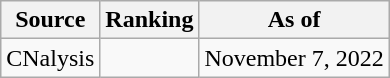<table class="wikitable" style="text-align:center">
<tr>
<th>Source</th>
<th>Ranking</th>
<th>As of</th>
</tr>
<tr>
<td align=left>CNalysis</td>
<td></td>
<td>November 7, 2022</td>
</tr>
</table>
